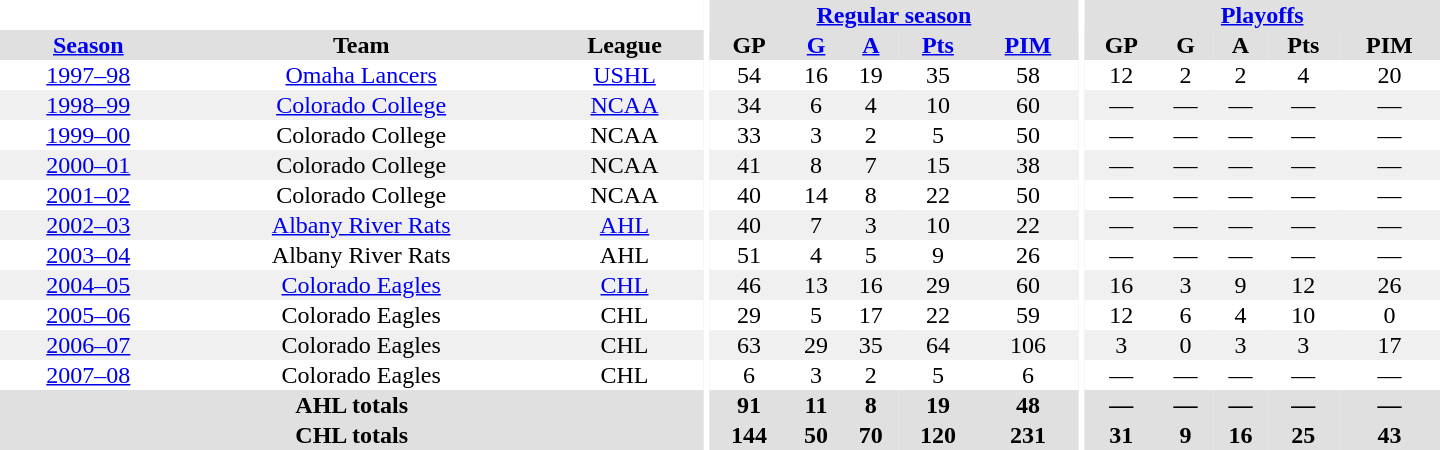<table border="0" cellpadding="1" cellspacing="0" style="text-align:center; width:60em">
<tr bgcolor="#e0e0e0">
<th colspan="3" bgcolor="#ffffff"></th>
<th rowspan="99" bgcolor="#ffffff"></th>
<th colspan="5"><a href='#'>Regular season</a></th>
<th rowspan="99" bgcolor="#ffffff"></th>
<th colspan="5"><a href='#'>Playoffs</a></th>
</tr>
<tr bgcolor="#e0e0e0">
<th><a href='#'>Season</a></th>
<th>Team</th>
<th>League</th>
<th>GP</th>
<th><a href='#'>G</a></th>
<th><a href='#'>A</a></th>
<th><a href='#'>Pts</a></th>
<th><a href='#'>PIM</a></th>
<th>GP</th>
<th>G</th>
<th>A</th>
<th>Pts</th>
<th>PIM</th>
</tr>
<tr>
<td><a href='#'>1997–98</a></td>
<td><a href='#'>Omaha Lancers</a></td>
<td><a href='#'>USHL</a></td>
<td>54</td>
<td>16</td>
<td>19</td>
<td>35</td>
<td>58</td>
<td>12</td>
<td>2</td>
<td>2</td>
<td>4</td>
<td>20</td>
</tr>
<tr bgcolor="#f0f0f0">
<td><a href='#'>1998–99</a></td>
<td><a href='#'>Colorado College</a></td>
<td><a href='#'>NCAA</a></td>
<td>34</td>
<td>6</td>
<td>4</td>
<td>10</td>
<td>60</td>
<td>—</td>
<td>—</td>
<td>—</td>
<td>—</td>
<td>—</td>
</tr>
<tr>
<td><a href='#'>1999–00</a></td>
<td>Colorado College</td>
<td>NCAA</td>
<td>33</td>
<td>3</td>
<td>2</td>
<td>5</td>
<td>50</td>
<td>—</td>
<td>—</td>
<td>—</td>
<td>—</td>
<td>—</td>
</tr>
<tr bgcolor="#f0f0f0">
<td><a href='#'>2000–01</a></td>
<td>Colorado College</td>
<td>NCAA</td>
<td>41</td>
<td>8</td>
<td>7</td>
<td>15</td>
<td>38</td>
<td>—</td>
<td>—</td>
<td>—</td>
<td>—</td>
<td>—</td>
</tr>
<tr>
<td><a href='#'>2001–02</a></td>
<td>Colorado College</td>
<td>NCAA</td>
<td>40</td>
<td>14</td>
<td>8</td>
<td>22</td>
<td>50</td>
<td>—</td>
<td>—</td>
<td>—</td>
<td>—</td>
<td>—</td>
</tr>
<tr bgcolor="#f0f0f0">
<td><a href='#'>2002–03</a></td>
<td><a href='#'>Albany River Rats</a></td>
<td><a href='#'>AHL</a></td>
<td>40</td>
<td>7</td>
<td>3</td>
<td>10</td>
<td>22</td>
<td>—</td>
<td>—</td>
<td>—</td>
<td>—</td>
<td>—</td>
</tr>
<tr>
<td><a href='#'>2003–04</a></td>
<td>Albany River Rats</td>
<td>AHL</td>
<td>51</td>
<td>4</td>
<td>5</td>
<td>9</td>
<td>26</td>
<td>—</td>
<td>—</td>
<td>—</td>
<td>—</td>
<td>—</td>
</tr>
<tr bgcolor="#f0f0f0">
<td><a href='#'>2004–05</a></td>
<td><a href='#'>Colorado Eagles</a></td>
<td><a href='#'>CHL</a></td>
<td>46</td>
<td>13</td>
<td>16</td>
<td>29</td>
<td>60</td>
<td>16</td>
<td>3</td>
<td>9</td>
<td>12</td>
<td>26</td>
</tr>
<tr>
<td><a href='#'>2005–06</a></td>
<td>Colorado Eagles</td>
<td>CHL</td>
<td>29</td>
<td>5</td>
<td>17</td>
<td>22</td>
<td>59</td>
<td>12</td>
<td>6</td>
<td>4</td>
<td>10</td>
<td>0</td>
</tr>
<tr bgcolor="#f0f0f0">
<td><a href='#'>2006–07</a></td>
<td>Colorado Eagles</td>
<td>CHL</td>
<td>63</td>
<td>29</td>
<td>35</td>
<td>64</td>
<td>106</td>
<td>3</td>
<td>0</td>
<td>3</td>
<td>3</td>
<td>17</td>
</tr>
<tr>
<td><a href='#'>2007–08</a></td>
<td>Colorado Eagles</td>
<td>CHL</td>
<td>6</td>
<td>3</td>
<td>2</td>
<td>5</td>
<td>6</td>
<td>—</td>
<td>—</td>
<td>—</td>
<td>—</td>
<td>—</td>
</tr>
<tr>
</tr>
<tr ALIGN="center" bgcolor="#e0e0e0">
<th colspan="3">AHL totals</th>
<th ALIGN="center">91</th>
<th ALIGN="center">11</th>
<th ALIGN="center">8</th>
<th ALIGN="center">19</th>
<th ALIGN="center">48</th>
<th ALIGN="center">—</th>
<th ALIGN="center">—</th>
<th ALIGN="center">—</th>
<th ALIGN="center">—</th>
<th ALIGN="center">—</th>
</tr>
<tr>
</tr>
<tr ALIGN="center" bgcolor="#e0e0e0">
<th colspan="3">CHL totals</th>
<th ALIGN="center">144</th>
<th ALIGN="center">50</th>
<th ALIGN="center">70</th>
<th ALIGN="center">120</th>
<th ALIGN="center">231</th>
<th ALIGN="center">31</th>
<th ALIGN="center">9</th>
<th ALIGN="center">16</th>
<th ALIGN="center">25</th>
<th ALIGN="center">43</th>
</tr>
</table>
